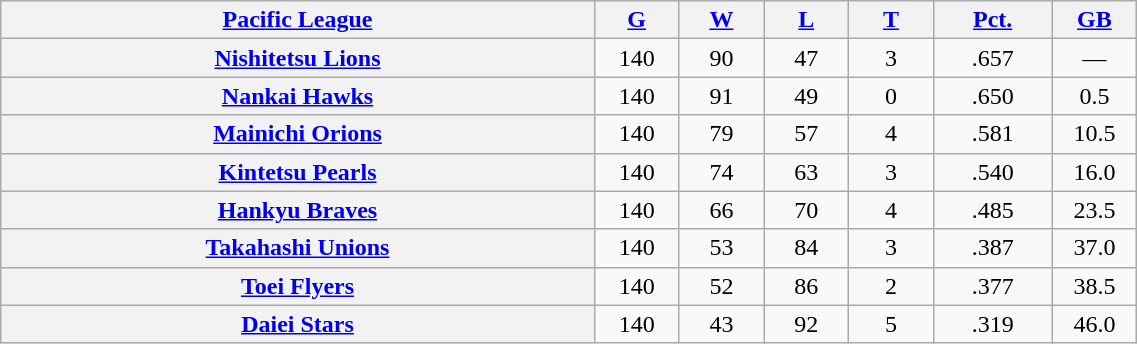<table class="wikitable plainrowheaders" width="60%" style="text-align:center;">
<tr>
<th scope="col" width="35%"><a href='#'>Pacific League</a></th>
<th scope="col" width="5%"><a href='#'>G</a></th>
<th scope="col" width="5%"><a href='#'>W</a></th>
<th scope="col" width="5%"><a href='#'>L</a></th>
<th scope="col" width="5%"><a href='#'>T</a></th>
<th scope="col" width="7%"><a href='#'>Pct.</a></th>
<th scope="col" width="5%"><a href='#'>GB</a></th>
</tr>
<tr>
<th scope="row" style="text-align:center;"><a href='#'>Nishitetsu Lions</a></th>
<td>140</td>
<td>90</td>
<td>47</td>
<td>3</td>
<td>.657</td>
<td>—</td>
</tr>
<tr>
<th scope="row" style="text-align:center;"><a href='#'>Nankai Hawks</a></th>
<td>140</td>
<td>91</td>
<td>49</td>
<td>0</td>
<td>.650</td>
<td>0.5</td>
</tr>
<tr>
<th scope="row" style="text-align:center;"><a href='#'>Mainichi Orions</a></th>
<td>140</td>
<td>79</td>
<td>57</td>
<td>4</td>
<td>.581</td>
<td>10.5</td>
</tr>
<tr>
<th scope="row" style="text-align:center;"><a href='#'>Kintetsu Pearls</a></th>
<td>140</td>
<td>74</td>
<td>63</td>
<td>3</td>
<td>.540</td>
<td>16.0</td>
</tr>
<tr>
<th scope="row" style="text-align:center;"><a href='#'>Hankyu Braves</a></th>
<td>140</td>
<td>66</td>
<td>70</td>
<td>4</td>
<td>.485</td>
<td>23.5</td>
</tr>
<tr>
<th scope="row" style="text-align:center;"><a href='#'>Takahashi Unions</a></th>
<td>140</td>
<td>53</td>
<td>84</td>
<td>3</td>
<td>.387</td>
<td>37.0</td>
</tr>
<tr>
<th scope="row" style="text-align:center;"><a href='#'>Toei Flyers</a></th>
<td>140</td>
<td>52</td>
<td>86</td>
<td>2</td>
<td>.377</td>
<td>38.5</td>
</tr>
<tr>
<th scope="row" style="text-align:center;"><a href='#'>Daiei Stars</a></th>
<td>140</td>
<td>43</td>
<td>92</td>
<td>5</td>
<td>.319</td>
<td>46.0</td>
</tr>
</table>
